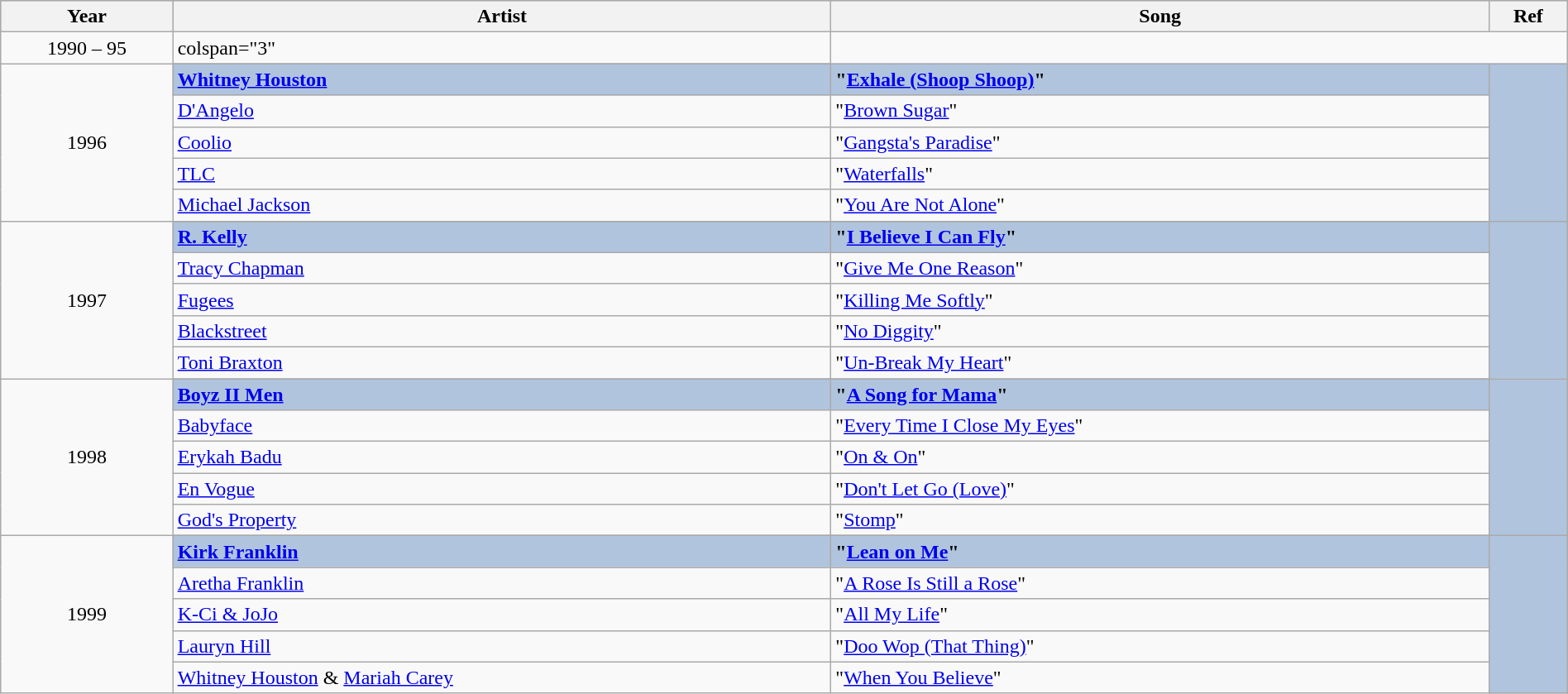<table class="wikitable" style="width:100%;">
<tr style="background:#bebebe;">
<th style="width:11%;">Year</th>
<th style="width:42%;">Artist</th>
<th style="width:42%;">Song</th>
<th style="width:5%;">Ref</th>
</tr>
<tr>
<td align="center">1990 – 95</td>
<td>colspan="3" </td>
</tr>
<tr>
<td rowspan="6" align="center">1996</td>
</tr>
<tr style="background:#B0C4DE">
<td><strong><a href='#'>Whitney Houston</a></strong></td>
<td><strong>"<a href='#'>Exhale (Shoop Shoop)</a>"</strong></td>
<td rowspan="6" align="center"></td>
</tr>
<tr>
<td><a href='#'>D'Angelo</a></td>
<td>"<a href='#'>Brown Sugar</a>"</td>
</tr>
<tr>
<td><a href='#'>Coolio</a> </td>
<td>"<a href='#'>Gangsta's Paradise</a>"</td>
</tr>
<tr>
<td><a href='#'>TLC</a></td>
<td>"<a href='#'>Waterfalls</a>"</td>
</tr>
<tr>
<td><a href='#'>Michael Jackson</a></td>
<td>"<a href='#'>You Are Not Alone</a>"</td>
</tr>
<tr>
<td rowspan="6" align="center">1997</td>
</tr>
<tr style="background:#B0C4DE">
<td><strong><a href='#'>R. Kelly</a></strong></td>
<td><strong>"<a href='#'>I Believe I Can Fly</a>"</strong></td>
<td rowspan="6" align="center"></td>
</tr>
<tr>
<td><a href='#'>Tracy Chapman</a></td>
<td>"<a href='#'>Give Me One Reason</a>"</td>
</tr>
<tr>
<td><a href='#'>Fugees</a></td>
<td>"<a href='#'>Killing Me Softly</a>"</td>
</tr>
<tr>
<td><a href='#'>Blackstreet</a> </td>
<td>"<a href='#'>No Diggity</a>"</td>
</tr>
<tr>
<td><a href='#'>Toni Braxton</a></td>
<td>"<a href='#'>Un-Break My Heart</a>"</td>
</tr>
<tr>
<td rowspan="6" align="center">1998</td>
</tr>
<tr style="background:#B0C4DE">
<td><strong><a href='#'>Boyz II Men</a></strong></td>
<td><strong>"<a href='#'>A Song for Mama</a>"</strong></td>
<td rowspan="6" align="center"></td>
</tr>
<tr>
<td><a href='#'>Babyface</a></td>
<td>"<a href='#'>Every Time I Close My Eyes</a>"</td>
</tr>
<tr>
<td><a href='#'>Erykah Badu</a></td>
<td>"<a href='#'>On & On</a>"</td>
</tr>
<tr>
<td><a href='#'>En Vogue</a></td>
<td>"<a href='#'>Don't Let Go (Love)</a>"</td>
</tr>
<tr>
<td><a href='#'>God's Property</a> </td>
<td>"<a href='#'>Stomp</a>"</td>
</tr>
<tr>
<td rowspan="6" align="center">1999</td>
</tr>
<tr style="background:#B0C4DE">
<td><strong><a href='#'>Kirk Franklin</a></strong></td>
<td><strong>"<a href='#'>Lean on Me</a>"</strong></td>
<td rowspan="6" align="center"></td>
</tr>
<tr>
<td><a href='#'>Aretha Franklin</a></td>
<td>"<a href='#'>A Rose Is Still a Rose</a>"</td>
</tr>
<tr>
<td><a href='#'>K-Ci & JoJo</a></td>
<td>"<a href='#'>All My Life</a>"</td>
</tr>
<tr>
<td><a href='#'>Lauryn Hill</a></td>
<td>"<a href='#'>Doo Wop (That Thing)</a>"</td>
</tr>
<tr>
<td><a href='#'>Whitney Houston</a> & <a href='#'>Mariah Carey</a></td>
<td>"<a href='#'>When You Believe</a>"</td>
</tr>
</table>
